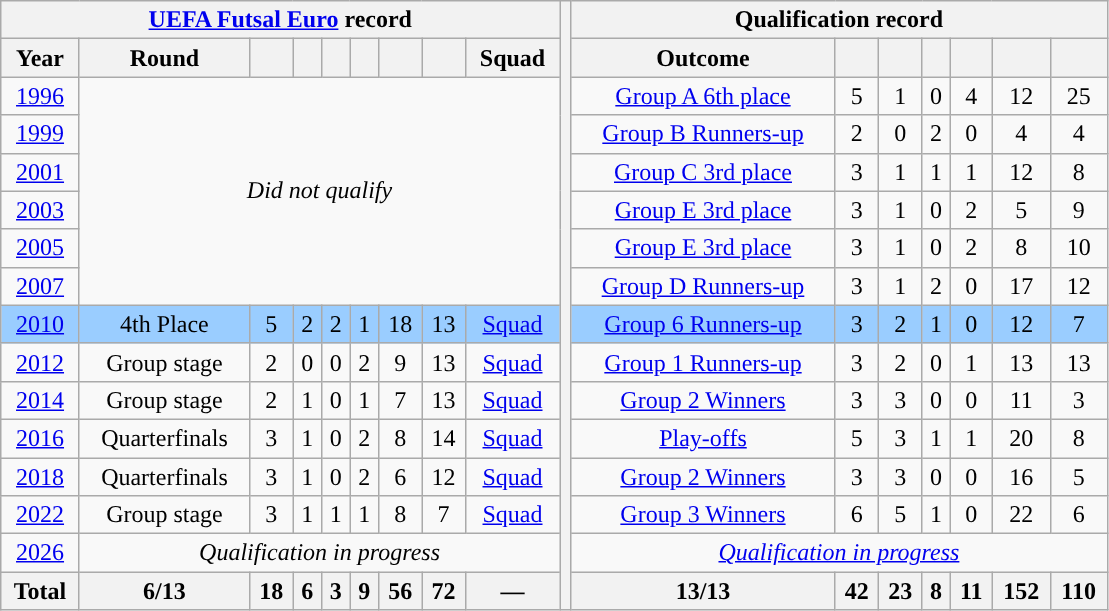<table class="wikitable" style="text-align: center;">
<tr>
<th colspan=9><a href='#'>UEFA Futsal Euro</a> record</th>
<th width=1% rowspan=17></th>
<th colspan=7>Qualification record</th>
</tr>
<tr>
<th>Year</th>
<th>Round</th>
<th></th>
<th></th>
<th></th>
<th></th>
<th></th>
<th></th>
<th>Squad</th>
<th>Outcome</th>
<th></th>
<th></th>
<th></th>
<th></th>
<th></th>
<th></th>
</tr>
<tr>
<td> <a href='#'>1996</a></td>
<td colspan=8 rowspan=6><em>Did not qualify</em></td>
<td><a href='#'>Group A 6th place</a></td>
<td>5</td>
<td>1</td>
<td>0</td>
<td>4</td>
<td>12</td>
<td>25</td>
</tr>
<tr - bgcolor=>
<td> <a href='#'>1999</a></td>
<td><a href='#'>Group B Runners-up</a></td>
<td>2</td>
<td>0</td>
<td>2</td>
<td>0</td>
<td>4</td>
<td>4</td>
</tr>
<tr - bgcolor=>
<td> <a href='#'>2001</a></td>
<td><a href='#'>Group C 3rd place</a></td>
<td>3</td>
<td>1</td>
<td>1</td>
<td>1</td>
<td>12</td>
<td>8</td>
</tr>
<tr - bgcolor=>
<td> <a href='#'>2003</a></td>
<td><a href='#'>Group E 3rd place</a></td>
<td>3</td>
<td>1</td>
<td>0</td>
<td>2</td>
<td>5</td>
<td>9</td>
</tr>
<tr - bgcolor=>
<td> <a href='#'>2005</a></td>
<td><a href='#'>Group E 3rd place</a></td>
<td>3</td>
<td>1</td>
<td>0</td>
<td>2</td>
<td>8</td>
<td>10</td>
</tr>
<tr - bgcolor=>
<td> <a href='#'>2007</a></td>
<td><a href='#'>Group D Runners-up</a></td>
<td>3</td>
<td>1</td>
<td>2</td>
<td>0</td>
<td>17</td>
<td>12</td>
</tr>
<tr - bgcolor="#9acdff">
<td> <a href='#'>2010</a></td>
<td>4th Place</td>
<td>5</td>
<td>2</td>
<td>2</td>
<td>1</td>
<td>18</td>
<td>13</td>
<td><a href='#'>Squad</a></td>
<td><a href='#'>Group 6 Runners-up</a></td>
<td>3</td>
<td>2</td>
<td>1</td>
<td>0</td>
<td>12</td>
<td>7</td>
</tr>
<tr - bgcolor=>
<td> <a href='#'>2012</a></td>
<td>Group stage</td>
<td>2</td>
<td>0</td>
<td>0</td>
<td>2</td>
<td>9</td>
<td>13</td>
<td><a href='#'>Squad</a></td>
<td><a href='#'>Group 1 Runners-up</a></td>
<td>3</td>
<td>2</td>
<td>0</td>
<td>1</td>
<td>13</td>
<td>13</td>
</tr>
<tr - bgcolor=>
<td> <a href='#'>2014</a></td>
<td>Group stage</td>
<td>2</td>
<td>1</td>
<td>0</td>
<td>1</td>
<td>7</td>
<td>13</td>
<td><a href='#'>Squad</a></td>
<td><a href='#'>Group 2 Winners</a></td>
<td>3</td>
<td>3</td>
<td>0</td>
<td>0</td>
<td>11</td>
<td>3</td>
</tr>
<tr - bgcolor=>
<td> <a href='#'>2016</a></td>
<td>Quarterfinals</td>
<td>3</td>
<td>1</td>
<td>0</td>
<td>2</td>
<td>8</td>
<td>14</td>
<td><a href='#'>Squad</a></td>
<td><a href='#'>Play-offs</a></td>
<td>5</td>
<td>3</td>
<td>1</td>
<td>1</td>
<td>20</td>
<td>8</td>
</tr>
<tr - bgcolor=>
<td> <a href='#'>2018</a></td>
<td>Quarterfinals</td>
<td>3</td>
<td>1</td>
<td>0</td>
<td>2</td>
<td>6</td>
<td>12</td>
<td><a href='#'>Squad</a></td>
<td><a href='#'>Group 2 Winners</a></td>
<td>3</td>
<td>3</td>
<td>0</td>
<td>0</td>
<td>16</td>
<td>5</td>
</tr>
<tr - bgcolor=>
<td> <a href='#'>2022</a></td>
<td>Group stage</td>
<td>3</td>
<td>1</td>
<td>1</td>
<td>1</td>
<td>8</td>
<td>7</td>
<td><a href='#'>Squad</a></td>
<td><a href='#'>Group 3 Winners</a></td>
<td>6</td>
<td>5</td>
<td>1</td>
<td>0</td>
<td>22</td>
<td>6</td>
</tr>
<tr>
<td> <a href='#'>2026</a></td>
<td colspan=8><em>Qualification in progress</em></td>
<td colspan=7><em><a href='#'>Qualification in progress</a></em></td>
</tr>
<tr>
<th><strong>Total</strong></th>
<th>6/13</th>
<th>18</th>
<th>6</th>
<th>3</th>
<th>9</th>
<th>56</th>
<th>72</th>
<th>—</th>
<th>13/13</th>
<th>42</th>
<th>23</th>
<th>8</th>
<th>11</th>
<th>152</th>
<th>110</th>
</tr>
</table>
